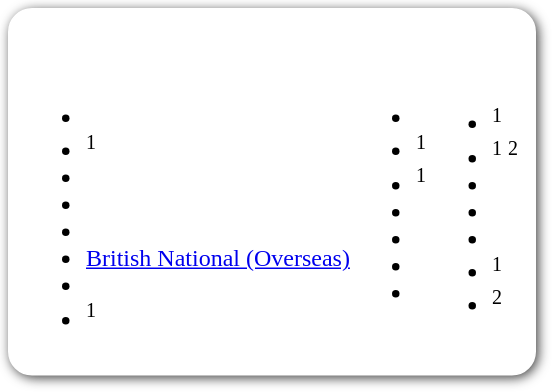<table style=" border-radius:1em; box-shadow: 0.1em 0.1em 0.5em rgba(0,0,0,0.75); background-color: white; border: 1px solid white; padding: 5px;">
<tr style="vertical-align:top;">
<td><br><table>
<tr>
<td><br><ul><li></li><li><sup>1</sup></li><li></li><li></li><li></li><li> <a href='#'>British National (Overseas)</a></li><li></li><li><sup>1</sup></li></ul></td>
<td valign="top"><br><ul><li></li><li><sup>1</sup></li><li><sup>1</sup></li><li></li><li></li><li></li><li></li></ul></td>
<td valign="top"><br><ul><li><sup>1</sup></li><li><sup>1</sup> <sup>2</sup></li><li></li><li></li><li></li><li><sup>1</sup></li><li><sup>2</sup></li></ul></td>
</tr>
</table>
</td>
</tr>
</table>
